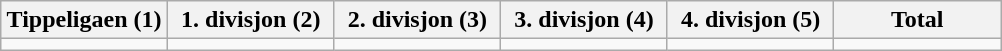<table class="wikitable">
<tr>
<th width="16.6%">Tippeligaen (1)</th>
<th width="16.6%">1. divisjon (2)</th>
<th width="16.6%">2. divisjon (3)</th>
<th width="16.6%">3. divisjon (4)</th>
<th width="16.6%">4. divisjon (5)</th>
<th width="16.6%">Total</th>
</tr>
<tr>
<td></td>
<td></td>
<td></td>
<td></td>
<td></td>
<td></td>
</tr>
</table>
